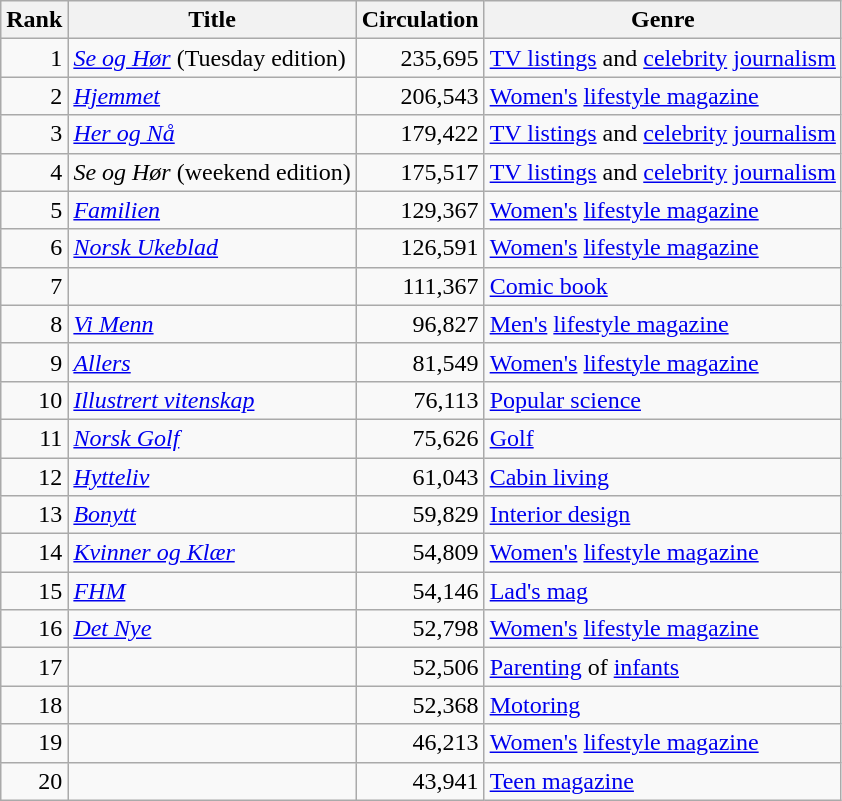<table class="wikitable sortable">
<tr>
<th>Rank</th>
<th>Title</th>
<th>Circulation</th>
<th>Genre</th>
</tr>
<tr>
<td align="right">1</td>
<td><em><a href='#'>Se og Hør</a></em> (Tuesday edition)</td>
<td align="right">235,695</td>
<td><a href='#'>TV listings</a> and <a href='#'>celebrity</a> <a href='#'>journalism</a></td>
</tr>
<tr>
<td align="right">2</td>
<td><em><a href='#'>Hjemmet</a></em></td>
<td align="right">206,543</td>
<td><a href='#'>Women's</a> <a href='#'>lifestyle magazine</a></td>
</tr>
<tr>
<td align="right">3</td>
<td><em><a href='#'>Her og Nå</a></em></td>
<td align="right">179,422</td>
<td><a href='#'>TV listings</a> and <a href='#'>celebrity</a> <a href='#'>journalism</a></td>
</tr>
<tr>
<td align="right">4</td>
<td align="right"><em>Se og Hør</em> (weekend edition)</td>
<td align="right">175,517</td>
<td><a href='#'>TV listings</a> and <a href='#'>celebrity</a> <a href='#'>journalism</a></td>
</tr>
<tr>
<td align="right">5</td>
<td><em><a href='#'>Familien</a></em></td>
<td align="right">129,367</td>
<td><a href='#'>Women's</a> <a href='#'>lifestyle magazine</a></td>
</tr>
<tr>
<td align="right">6</td>
<td><em><a href='#'>Norsk Ukeblad</a></em></td>
<td align="right">126,591</td>
<td><a href='#'>Women's</a> <a href='#'>lifestyle magazine</a></td>
</tr>
<tr>
<td align="right">7</td>
<td><em></em></td>
<td align="right">111,367</td>
<td><a href='#'>Comic book</a></td>
</tr>
<tr>
<td align="right">8</td>
<td><em><a href='#'>Vi Menn</a></em></td>
<td align="right">96,827</td>
<td><a href='#'>Men's</a> <a href='#'>lifestyle magazine</a></td>
</tr>
<tr>
<td align="right">9</td>
<td><em><a href='#'>Allers</a></em></td>
<td align="right">81,549</td>
<td><a href='#'>Women's</a> <a href='#'>lifestyle magazine</a></td>
</tr>
<tr>
<td align="right">10</td>
<td><em><a href='#'>Illustrert vitenskap</a></em></td>
<td align="right">76,113</td>
<td><a href='#'>Popular science</a></td>
</tr>
<tr>
<td align="right">11</td>
<td><em><a href='#'>Norsk Golf</a></em></td>
<td align="right">75,626</td>
<td><a href='#'>Golf</a></td>
</tr>
<tr>
<td align="right">12</td>
<td><em><a href='#'>Hytteliv</a></em></td>
<td align="right">61,043</td>
<td><a href='#'>Cabin living</a></td>
</tr>
<tr>
<td align="right">13</td>
<td><em><a href='#'>Bonytt</a></em></td>
<td align="right">59,829</td>
<td><a href='#'>Interior design</a></td>
</tr>
<tr>
<td align="right">14</td>
<td><em><a href='#'>Kvinner og Klær</a></em></td>
<td align="right">54,809</td>
<td><a href='#'>Women's</a> <a href='#'>lifestyle magazine</a></td>
</tr>
<tr>
<td align="right">15</td>
<td><em><a href='#'>FHM</a></em></td>
<td align="right">54,146</td>
<td><a href='#'>Lad's mag</a></td>
</tr>
<tr>
<td align="right">16</td>
<td><em><a href='#'>Det Nye</a></em></td>
<td align="right">52,798</td>
<td><a href='#'>Women's</a> <a href='#'>lifestyle magazine</a></td>
</tr>
<tr>
<td align="right">17</td>
<td><em></em></td>
<td align="right">52,506</td>
<td><a href='#'>Parenting</a> of <a href='#'>infants</a></td>
</tr>
<tr>
<td align="right">18</td>
<td><em></em></td>
<td align="right">52,368</td>
<td><a href='#'>Motoring</a></td>
</tr>
<tr>
<td align="right">19</td>
<td><em></em></td>
<td align="right">46,213</td>
<td><a href='#'>Women's</a> <a href='#'>lifestyle magazine</a></td>
</tr>
<tr>
<td align="right">20</td>
<td><em></em></td>
<td align="right">43,941</td>
<td><a href='#'>Teen magazine</a></td>
</tr>
</table>
